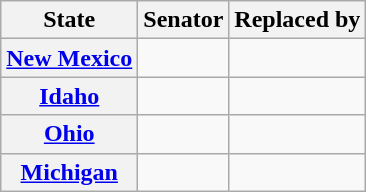<table class="wikitable sortable plainrowheaders">
<tr>
<th scope="col">State</th>
<th scope="col">Senator</th>
<th scope="col">Replaced by</th>
</tr>
<tr>
<th><a href='#'>New Mexico</a></th>
<td></td>
<td></td>
</tr>
<tr>
<th><a href='#'>Idaho</a></th>
<td></td>
<td></td>
</tr>
<tr>
<th><a href='#'>Ohio</a></th>
<td></td>
<td></td>
</tr>
<tr>
<th><a href='#'>Michigan</a></th>
<td></td>
<td></td>
</tr>
</table>
